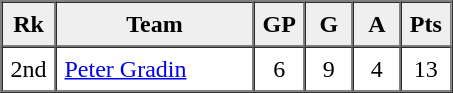<table border=1 cellpadding=5 cellspacing=0>
<tr>
<th bgcolor="#efefef" width="20">Rk</th>
<th bgcolor="#efefef" width="120">Team</th>
<th bgcolor="#efefef" width="20">GP</th>
<th bgcolor="#efefef" width="20">G</th>
<th bgcolor="#efefef" width="20">A</th>
<th bgcolor="#efefef" width="20">Pts</th>
</tr>
<tr align=center>
<td>2nd</td>
<td align=left><a href='#'>Peter Gradin</a></td>
<td>6</td>
<td>9</td>
<td>4</td>
<td>13</td>
</tr>
</table>
